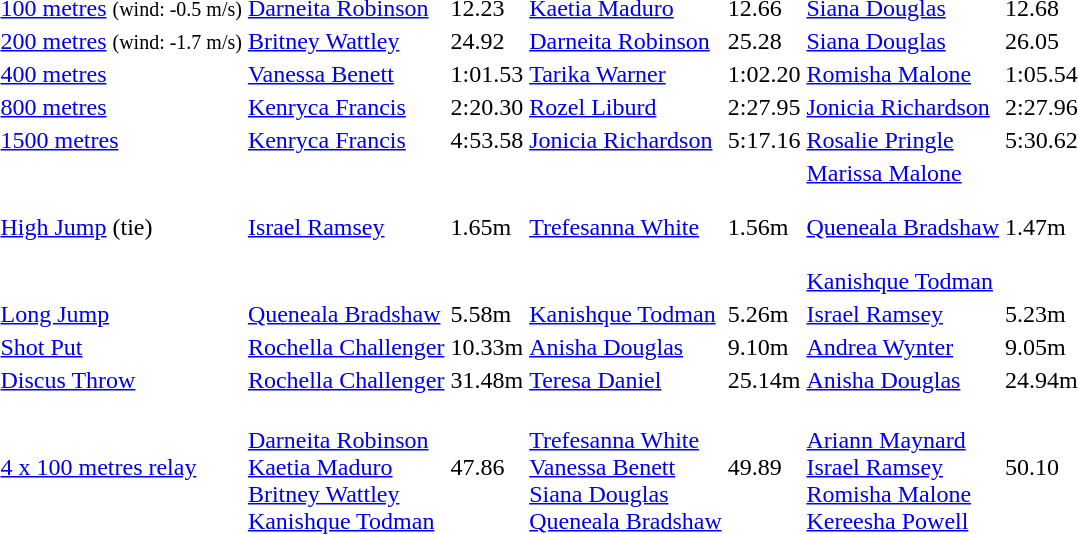<table>
<tr>
<td><a href='#'>100 metres</a> <small>(wind: -0.5 m/s)</small></td>
<td align=left><a href='#'>Darneita Robinson</a> <br> </td>
<td>12.23</td>
<td align=left><a href='#'>Kaetia Maduro</a> <br> </td>
<td>12.66</td>
<td align=left><a href='#'>Siana Douglas</a> <br> </td>
<td>12.68</td>
</tr>
<tr>
<td><a href='#'>200 metres</a> <small>(wind: -1.7 m/s)</small></td>
<td align=left><a href='#'>Britney Wattley</a> <br> </td>
<td>24.92</td>
<td align=left><a href='#'>Darneita Robinson</a> <br> </td>
<td>25.28</td>
<td align=left><a href='#'>Siana Douglas</a> <br> </td>
<td>26.05</td>
</tr>
<tr>
<td><a href='#'>400 metres</a></td>
<td align=left><a href='#'>Vanessa Benett</a> <br> </td>
<td>1:01.53</td>
<td align=left><a href='#'>Tarika Warner</a> <br> </td>
<td>1:02.20</td>
<td align=left><a href='#'>Romisha Malone</a> <br> </td>
<td>1:05.54</td>
</tr>
<tr>
<td><a href='#'>800 metres</a></td>
<td align=left><a href='#'>Kenryca Francis</a> <br> </td>
<td>2:20.30</td>
<td align=left><a href='#'>Rozel Liburd</a> <br> </td>
<td>2:27.95</td>
<td align=left><a href='#'>Jonicia Richardson</a> <br> </td>
<td>2:27.96</td>
</tr>
<tr>
<td><a href='#'>1500 metres</a></td>
<td align=left><a href='#'>Kenryca Francis</a> <br> </td>
<td>4:53.58</td>
<td align=left><a href='#'>Jonicia Richardson</a> <br> </td>
<td>5:17.16</td>
<td align=left><a href='#'>Rosalie Pringle</a> <br> </td>
<td>5:30.62</td>
</tr>
<tr>
<td><a href='#'>High Jump</a> (tie)</td>
<td align=left><a href='#'>Israel Ramsey</a> <br> </td>
<td>1.65m</td>
<td align=left><a href='#'>Trefesanna White</a> <br> </td>
<td>1.56m</td>
<td align=left><a href='#'>Marissa Malone</a> <br>  <br> <a href='#'>Queneala Bradshaw</a> <br>  <br> <a href='#'>Kanishque Todman</a> <br> </td>
<td>1.47m</td>
</tr>
<tr>
<td><a href='#'>Long Jump</a></td>
<td align=left><a href='#'>Queneala Bradshaw</a> <br> </td>
<td>5.58m</td>
<td align=left><a href='#'>Kanishque Todman</a> <br> </td>
<td>5.26m</td>
<td align=left><a href='#'>Israel Ramsey</a> <br> </td>
<td>5.23m</td>
</tr>
<tr>
<td><a href='#'>Shot Put</a></td>
<td align=left><a href='#'>Rochella Challenger</a> <br> </td>
<td>10.33m</td>
<td align=left><a href='#'>Anisha Douglas</a> <br> </td>
<td>9.10m</td>
<td align=left><a href='#'>Andrea Wynter</a> <br> </td>
<td>9.05m</td>
</tr>
<tr>
<td><a href='#'>Discus Throw</a></td>
<td align=left><a href='#'>Rochella Challenger</a> <br> </td>
<td>31.48m</td>
<td align=left><a href='#'>Teresa Daniel</a> <br> </td>
<td>25.14m</td>
<td align=left><a href='#'>Anisha Douglas</a> <br> </td>
<td>24.94m</td>
</tr>
<tr>
<td><a href='#'>4 x 100 metres relay</a></td>
<td><br><a href='#'>Darneita Robinson</a><br><a href='#'>Kaetia Maduro</a><br><a href='#'>Britney Wattley</a><br><a href='#'>Kanishque Todman</a></td>
<td>47.86</td>
<td><br><a href='#'>Trefesanna White</a><br><a href='#'>Vanessa Benett</a><br><a href='#'>Siana Douglas</a><br><a href='#'>Queneala Bradshaw</a></td>
<td>49.89</td>
<td><br><a href='#'>Ariann Maynard</a><br><a href='#'>Israel Ramsey</a><br><a href='#'>Romisha Malone</a><br><a href='#'>Kereesha Powell</a></td>
<td>50.10</td>
</tr>
</table>
